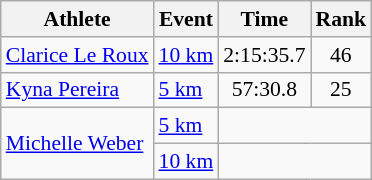<table class="wikitable" style="font-size:90%;">
<tr>
<th>Athlete</th>
<th>Event</th>
<th>Time</th>
<th>Rank</th>
</tr>
<tr align=center>
<td align=left><a href='#'>Clarice Le Roux</a></td>
<td align=left><a href='#'>10 km</a></td>
<td>2:15:35.7</td>
<td>46</td>
</tr>
<tr align=center>
<td align=left><a href='#'>Kyna Pereira</a></td>
<td align=left><a href='#'>5 km</a></td>
<td>57:30.8</td>
<td>25</td>
</tr>
<tr align=center>
<td align=left rowspan=2><a href='#'>Michelle Weber</a></td>
<td align=left><a href='#'>5 km</a></td>
<td colspan=2></td>
</tr>
<tr align=center>
<td align=left><a href='#'>10 km</a></td>
<td colspan=2></td>
</tr>
</table>
